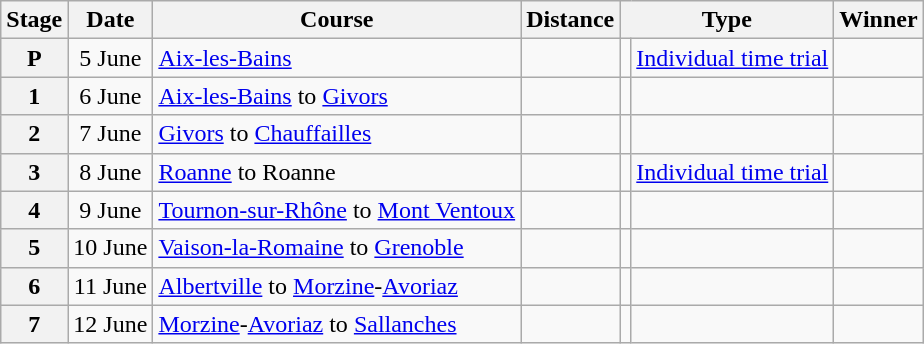<table class="wikitable">
<tr>
<th>Stage</th>
<th>Date</th>
<th>Course</th>
<th>Distance</th>
<th scope="col" colspan="2">Type</th>
<th>Winner</th>
</tr>
<tr>
<th scope="row" style="text-align:center;">P</th>
<td style="text-align:center;">5 June</td>
<td><a href='#'>Aix-les-Bains</a></td>
<td style="text-align:center;"></td>
<td></td>
<td><a href='#'>Individual time trial</a></td>
<td><s></s></td>
</tr>
<tr>
<th scope="row" style="text-align:center;">1</th>
<td style="text-align:center;">6 June</td>
<td><a href='#'>Aix-les-Bains</a> to <a href='#'>Givors</a></td>
<td style="text-align:center;"></td>
<td></td>
<td></td>
<td></td>
</tr>
<tr>
<th scope="row" style="text-align:center;">2</th>
<td style="text-align:center;">7 June</td>
<td><a href='#'>Givors</a> to <a href='#'>Chauffailles</a></td>
<td style="text-align:center;"></td>
<td></td>
<td></td>
<td></td>
</tr>
<tr>
<th scope="row" style="text-align:center;">3</th>
<td style="text-align:center;">8 June</td>
<td><a href='#'>Roanne</a> to Roanne</td>
<td style="text-align:center;"></td>
<td></td>
<td><a href='#'>Individual time trial</a></td>
<td></td>
</tr>
<tr>
<th scope="row" style="text-align:center;">4</th>
<td style="text-align:center;">9 June</td>
<td><a href='#'>Tournon-sur-Rhône</a> to <a href='#'>Mont Ventoux</a></td>
<td style="text-align:center;"></td>
<td></td>
<td></td>
<td></td>
</tr>
<tr>
<th scope="row" style="text-align:center;">5</th>
<td style="text-align:center;">10 June</td>
<td><a href='#'>Vaison-la-Romaine</a> to <a href='#'>Grenoble</a></td>
<td style="text-align:center;"></td>
<td></td>
<td></td>
<td></td>
</tr>
<tr>
<th scope="row" style="text-align:center;">6</th>
<td style="text-align:center;">11 June</td>
<td><a href='#'>Albertville</a> to <a href='#'>Morzine</a>-<a href='#'>Avoriaz</a></td>
<td style="text-align:center;"></td>
<td></td>
<td></td>
<td></td>
</tr>
<tr>
<th scope="row" style="text-align:center;">7</th>
<td style="text-align:center;">12 June</td>
<td><a href='#'>Morzine</a>-<a href='#'>Avoriaz</a> to <a href='#'>Sallanches</a></td>
<td style="text-align:center;"></td>
<td></td>
<td></td>
<td><s></s></td>
</tr>
</table>
